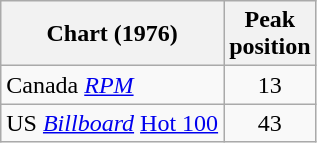<table class="wikitable sortable">
<tr>
<th>Chart (1976)</th>
<th>Peak<br>position</th>
</tr>
<tr>
<td>Canada <a href='#'><em>RPM</em></a></td>
<td style="text-align:center;">13</td>
</tr>
<tr>
<td>US <em><a href='#'>Billboard</a></em> <a href='#'>Hot 100</a></td>
<td style="text-align:center;">43</td>
</tr>
</table>
